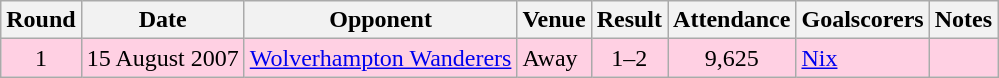<table class="wikitable">
<tr>
<th>Round</th>
<th>Date</th>
<th>Opponent</th>
<th>Venue</th>
<th>Result</th>
<th>Attendance</th>
<th>Goalscorers</th>
<th>Notes</th>
</tr>
<tr bgcolor="#ffd0e3">
<td align="center">1</td>
<td>15 August 2007</td>
<td><a href='#'>Wolverhampton Wanderers</a></td>
<td>Away</td>
<td align="center">1–2</td>
<td align="center">9,625</td>
<td><a href='#'>Nix</a></td>
<td></td>
</tr>
</table>
